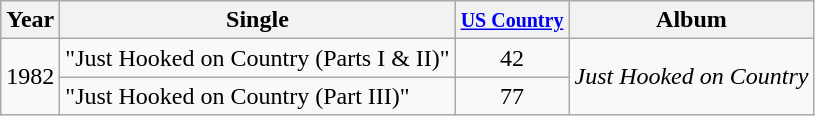<table class="wikitable">
<tr>
<th>Year</th>
<th>Single</th>
<th><small><a href='#'>US Country</a></small></th>
<th>Album</th>
</tr>
<tr>
<td rowspan="2">1982</td>
<td>"Just Hooked on Country (Parts I & II)"</td>
<td align="center">42</td>
<td rowspan="2"><em>Just Hooked on Country</em></td>
</tr>
<tr>
<td>"Just Hooked on Country (Part III)"</td>
<td align="center">77</td>
</tr>
</table>
